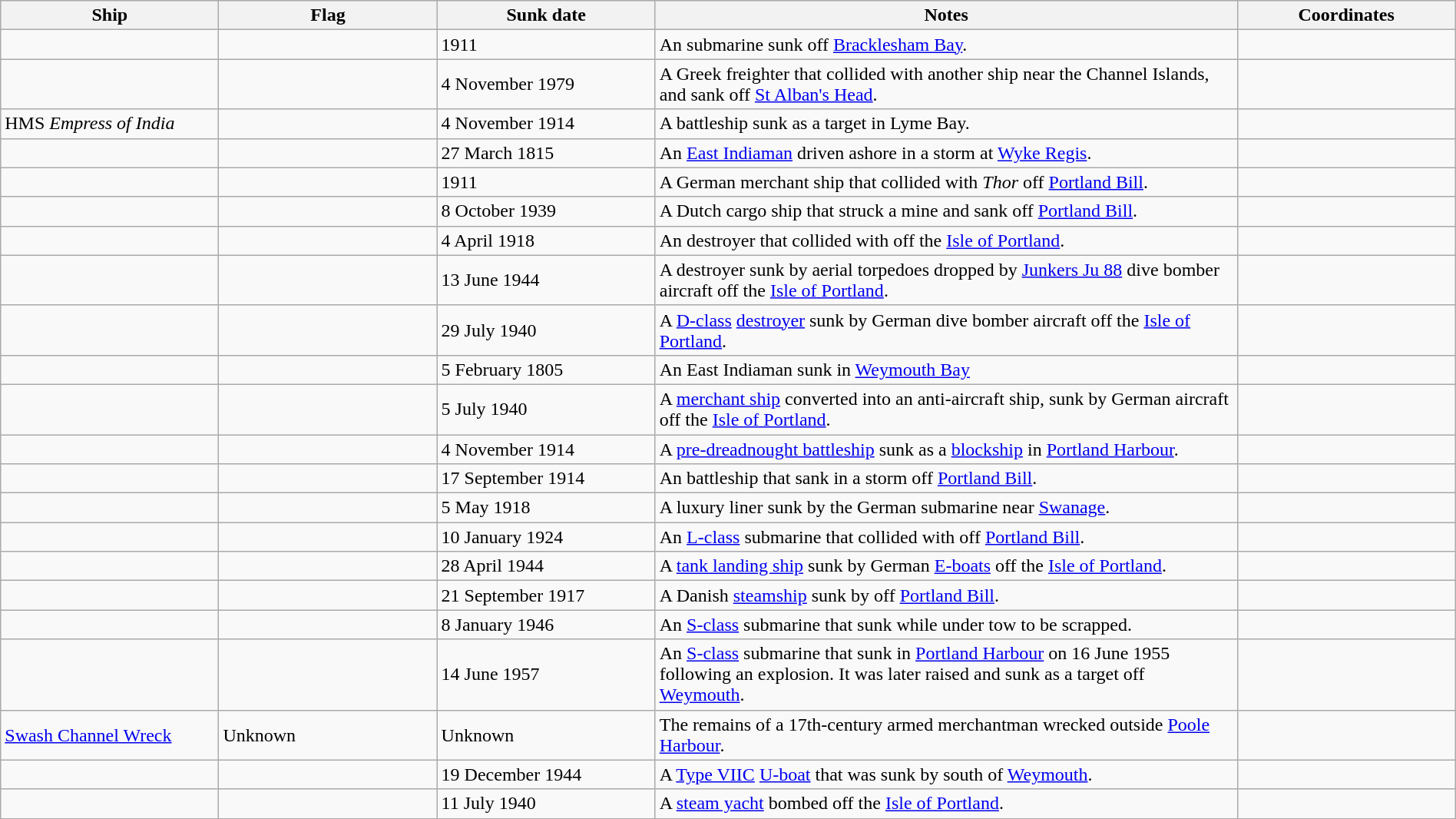<table class=wikitable | style = "width:100%">
<tr>
<th style="width:15%">Ship</th>
<th style="width:15%">Flag</th>
<th style="width:15%">Sunk date</th>
<th style="width:40%">Notes</th>
<th style="width:15%">Coordinates</th>
</tr>
<tr>
<td></td>
<td></td>
<td>1911</td>
<td>An  submarine sunk off <a href='#'>Bracklesham Bay</a>.</td>
<td></td>
</tr>
<tr>
<td></td>
<td></td>
<td>4 November 1979</td>
<td>A Greek freighter that collided with another ship near the Channel Islands, and sank off <a href='#'>St Alban's Head</a>.</td>
<td></td>
</tr>
<tr>
<td>HMS <em>Empress of India</em></td>
<td></td>
<td>4 November 1914</td>
<td>A battleship sunk as a target in Lyme Bay.</td>
<td></td>
</tr>
<tr>
<td></td>
<td></td>
<td>27 March 1815</td>
<td>An <a href='#'>East Indiaman</a> driven ashore in a storm at <a href='#'>Wyke Regis</a>.</td>
<td></td>
</tr>
<tr>
<td></td>
<td></td>
<td>1911</td>
<td>A German merchant ship that collided with <em>Thor</em> off <a href='#'>Portland Bill</a>.</td>
<td></td>
</tr>
<tr>
<td></td>
<td></td>
<td>8 October 1939</td>
<td>A Dutch cargo ship that struck a mine and sank off <a href='#'>Portland Bill</a>.</td>
<td></td>
</tr>
<tr>
<td></td>
<td></td>
<td>4 April 1918</td>
<td>An  destroyer that collided with  off the <a href='#'>Isle of Portland</a>.</td>
<td></td>
</tr>
<tr>
<td></td>
<td></td>
<td>13 June 1944</td>
<td>A  destroyer sunk by aerial torpedoes dropped by <a href='#'>Junkers Ju 88</a> dive bomber aircraft off the <a href='#'>Isle of Portland</a>.</td>
<td></td>
</tr>
<tr>
<td></td>
<td></td>
<td>29 July 1940</td>
<td>A <a href='#'>D-class</a> <a href='#'>destroyer</a> sunk by German dive bomber aircraft off the <a href='#'>Isle of Portland</a>.</td>
<td></td>
</tr>
<tr>
<td></td>
<td></td>
<td>5 February 1805</td>
<td>An East Indiaman sunk in <a href='#'>Weymouth Bay</a></td>
<td></td>
</tr>
<tr>
<td></td>
<td></td>
<td>5 July 1940</td>
<td>A <a href='#'>merchant ship</a> converted into an anti-aircraft ship, sunk by German  aircraft off the <a href='#'>Isle of Portland</a>.</td>
<td></td>
</tr>
<tr>
<td></td>
<td></td>
<td>4 November 1914</td>
<td>A <a href='#'>pre-dreadnought battleship</a> sunk as a <a href='#'>blockship</a> in <a href='#'>Portland Harbour</a>.</td>
<td></td>
</tr>
<tr>
<td></td>
<td></td>
<td>17 September 1914</td>
<td>An  battleship that sank in a storm off <a href='#'>Portland Bill</a>.</td>
<td></td>
</tr>
<tr>
<td></td>
<td></td>
<td>5 May 1918</td>
<td>A luxury liner sunk by the German submarine  near <a href='#'>Swanage</a>.</td>
<td></td>
</tr>
<tr>
<td></td>
<td></td>
<td>10 January 1924</td>
<td>An <a href='#'>L-class</a> submarine that collided with  off <a href='#'>Portland Bill</a>.</td>
<td></td>
</tr>
<tr>
<td></td>
<td></td>
<td>28 April 1944</td>
<td>A <a href='#'>tank landing ship</a> sunk by German <a href='#'>E-boats</a> off the <a href='#'>Isle of Portland</a>.</td>
<td></td>
</tr>
<tr>
<td></td>
<td></td>
<td>21 September 1917</td>
<td>A Danish <a href='#'>steamship</a> sunk by  off <a href='#'>Portland Bill</a>.</td>
<td></td>
</tr>
<tr>
<td></td>
<td></td>
<td>8 January 1946</td>
<td>An <a href='#'>S-class</a> submarine that sunk while under tow to be scrapped.</td>
<td></td>
</tr>
<tr>
<td></td>
<td></td>
<td>14 June 1957</td>
<td>An <a href='#'>S-class</a> submarine that sunk in <a href='#'>Portland Harbour</a> on 16 June 1955 following an explosion. It was later raised and sunk as a target off <a href='#'>Weymouth</a>.</td>
<td></td>
</tr>
<tr>
<td><a href='#'>Swash Channel Wreck</a></td>
<td>Unknown</td>
<td>Unknown</td>
<td>The remains of a 17th-century armed merchantman wrecked outside <a href='#'>Poole Harbour</a>.</td>
<td></td>
</tr>
<tr>
<td></td>
<td></td>
<td>19 December 1944</td>
<td>A <a href='#'>Type VIIC</a> <a href='#'>U-boat</a> that was sunk by  south of <a href='#'>Weymouth</a>.</td>
<td></td>
</tr>
<tr>
<td></td>
<td></td>
<td>11 July 1940</td>
<td>A <a href='#'>steam yacht</a> bombed off the <a href='#'>Isle of Portland</a>.</td>
<td></td>
</tr>
</table>
